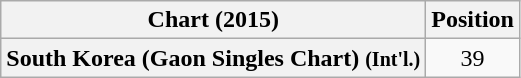<table class="wikitable plainrowheaders" style="text-align:center;">
<tr>
<th>Chart (2015)</th>
<th>Position</th>
</tr>
<tr>
<th scope="row">South Korea (Gaon Singles Chart) <small>(Int'l.)</small></th>
<td style="text-align:center;">39</td>
</tr>
</table>
